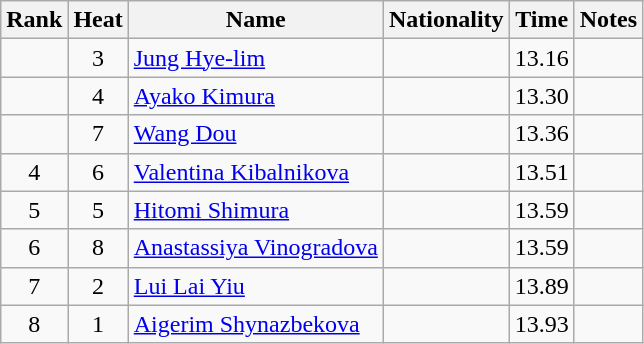<table class="wikitable sortable" style="text-align:center">
<tr>
<th>Rank</th>
<th>Heat</th>
<th>Name</th>
<th>Nationality</th>
<th>Time</th>
<th>Notes</th>
</tr>
<tr>
<td></td>
<td>3</td>
<td align=left><a href='#'>Jung Hye-lim</a></td>
<td align=left></td>
<td>13.16</td>
<td></td>
</tr>
<tr>
<td></td>
<td>4</td>
<td align=left><a href='#'>Ayako Kimura</a></td>
<td align=left></td>
<td>13.30</td>
<td></td>
</tr>
<tr>
<td></td>
<td>7</td>
<td align=left><a href='#'>Wang Dou</a></td>
<td align=left></td>
<td>13.36</td>
<td></td>
</tr>
<tr>
<td>4</td>
<td>6</td>
<td align=left><a href='#'>Valentina Kibalnikova</a></td>
<td align=left></td>
<td>13.51</td>
<td></td>
</tr>
<tr>
<td>5</td>
<td>5</td>
<td align=left><a href='#'>Hitomi Shimura</a></td>
<td align=left></td>
<td>13.59</td>
<td></td>
</tr>
<tr>
<td>6</td>
<td>8</td>
<td align=left><a href='#'>Anastassiya Vinogradova</a></td>
<td align=left></td>
<td>13.59</td>
<td></td>
</tr>
<tr>
<td>7</td>
<td>2</td>
<td align=left><a href='#'>Lui Lai Yiu</a></td>
<td align=left></td>
<td>13.89</td>
<td></td>
</tr>
<tr>
<td>8</td>
<td>1</td>
<td align=left><a href='#'>Aigerim Shynazbekova</a></td>
<td align=left></td>
<td>13.93</td>
<td></td>
</tr>
</table>
